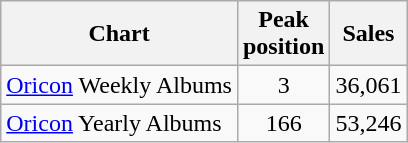<table class="wikitable">
<tr>
<th>Chart</th>
<th>Peak<br>position</th>
<th>Sales</th>
</tr>
<tr>
<td><a href='#'>Oricon</a> Weekly Albums</td>
<td align="center">3</td>
<td>36,061</td>
</tr>
<tr>
<td><a href='#'>Oricon</a> Yearly Albums</td>
<td align="center">166</td>
<td>53,246</td>
</tr>
</table>
